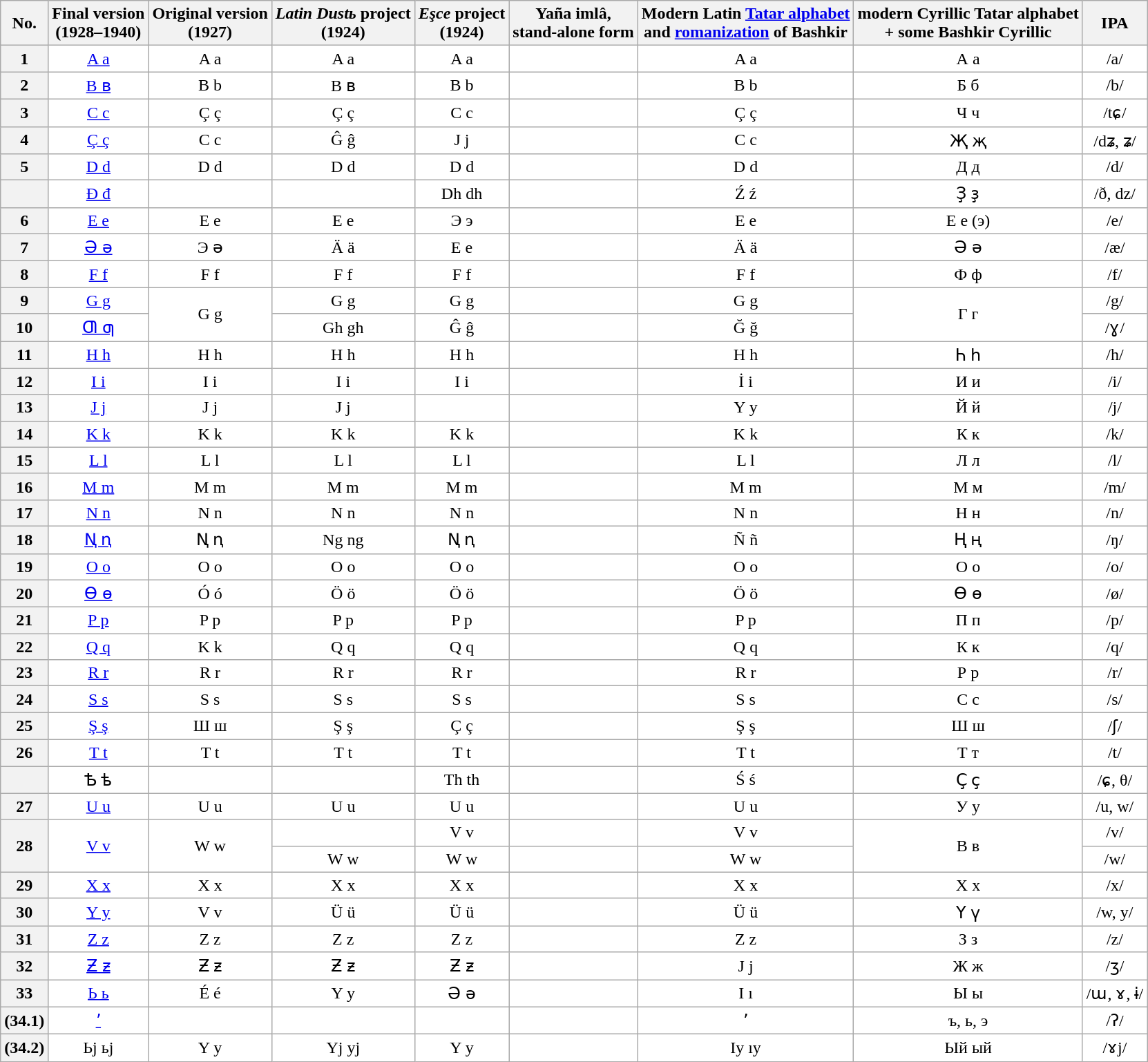<table class="Unicode wikitable" style="text-align:center;background:white;">
<tr>
<th>No.</th>
<th>Final version<br>(1928–1940)</th>
<th>Original version<br>(1927)</th>
<th><em>Latin Dustь</em> project<br>(1924)</th>
<th><em>Eşce</em> project<br>(1924)</th>
<th>Yaña imlâ, <br> stand-alone form</th>
<th>Modern Latin <a href='#'>Tatar alphabet</a> <br> and <a href='#'>romanization</a> of Bashkir</th>
<th>modern Cyrillic Tatar alphabet<br>+ some Bashkir Cyrillic</th>
<th>IPA</th>
</tr>
<tr>
<th>1</th>
<td><a href='#'>A a</a></td>
<td>A a</td>
<td>A a</td>
<td>A a</td>
<td></td>
<td>A a</td>
<td>А а</td>
<td>/a/</td>
</tr>
<tr>
<th>2</th>
<td><a href='#'>B ʙ</a></td>
<td>B b</td>
<td>B ʙ</td>
<td>B b</td>
<td></td>
<td>B b</td>
<td>Б б</td>
<td>/b/</td>
</tr>
<tr>
<th>3</th>
<td><a href='#'>C c</a></td>
<td>Ç ç</td>
<td>Ç ç</td>
<td>C c</td>
<td></td>
<td>Ç ç</td>
<td>Ч ч</td>
<td>/tɕ/</td>
</tr>
<tr>
<th>4</th>
<td><a href='#'>Ç ç</a></td>
<td>C c</td>
<td>Ĝ ĝ</td>
<td>J j</td>
<td></td>
<td>C c</td>
<td>Җ җ</td>
<td>/dʑ, ʑ/</td>
</tr>
<tr>
<th>5</th>
<td><a href='#'>D d</a></td>
<td>D d</td>
<td>D d</td>
<td>D d</td>
<td></td>
<td>D d</td>
<td>Д д</td>
<td>/d/</td>
</tr>
<tr>
<th></th>
<td><a href='#'>Đ đ</a></td>
<td></td>
<td></td>
<td>Dh dh</td>
<td></td>
<td>Ź ź</td>
<td>Ҙ ҙ</td>
<td>/ð, dz/</td>
</tr>
<tr>
<th>6</th>
<td><a href='#'>E e</a></td>
<td>E e</td>
<td>E e</td>
<td>Э э</td>
<td></td>
<td>E e</td>
<td>Е е (э)</td>
<td>/e/</td>
</tr>
<tr>
<th>7</th>
<td><a href='#'>Ə ə</a></td>
<td>Э ә</td>
<td>Ä ä</td>
<td>E e</td>
<td></td>
<td>Ä ä</td>
<td>Ә ә</td>
<td>/æ/</td>
</tr>
<tr>
<th>8</th>
<td><a href='#'>F f</a></td>
<td>F f</td>
<td>F f</td>
<td>F f</td>
<td></td>
<td>F f</td>
<td>Ф ф</td>
<td>/f/</td>
</tr>
<tr>
<th>9</th>
<td><a href='#'>G g</a></td>
<td rowspan=2>G g</td>
<td>G g</td>
<td>G g</td>
<td></td>
<td>G g</td>
<td rowspan=2>Г г</td>
<td>/g/</td>
</tr>
<tr>
<th>10</th>
<td><a href='#'>Ƣ ƣ</a></td>
<td>Gh gh</td>
<td>Ĝ ĝ</td>
<td></td>
<td>Ğ ğ</td>
<td>/ɣ/</td>
</tr>
<tr>
<th>11</th>
<td><a href='#'>H h</a></td>
<td>H h</td>
<td>H h</td>
<td>H h</td>
<td></td>
<td>H h</td>
<td>Һ һ</td>
<td>/h/</td>
</tr>
<tr>
<th>12</th>
<td><a href='#'>I i</a></td>
<td>I i</td>
<td>I i</td>
<td>I i</td>
<td></td>
<td>İ i</td>
<td>И и</td>
<td>/i/</td>
</tr>
<tr>
<th>13</th>
<td><a href='#'>J j</a></td>
<td>J j</td>
<td>J j</td>
<td></td>
<td></td>
<td>Y y</td>
<td>Й й</td>
<td>/j/</td>
</tr>
<tr>
<th>14</th>
<td><a href='#'>K k</a></td>
<td>K k</td>
<td>K k</td>
<td>K k</td>
<td></td>
<td>K k</td>
<td>К к</td>
<td>/k/</td>
</tr>
<tr>
<th>15</th>
<td><a href='#'>L l</a></td>
<td>L l</td>
<td>L l</td>
<td>L l</td>
<td></td>
<td>L l</td>
<td>Л л</td>
<td>/l/</td>
</tr>
<tr>
<th>16</th>
<td><a href='#'>M m</a></td>
<td>M m</td>
<td>M m</td>
<td>M m</td>
<td></td>
<td>M m</td>
<td>М м</td>
<td>/m/</td>
</tr>
<tr>
<th>17</th>
<td><a href='#'>N n</a></td>
<td>N n</td>
<td>N n</td>
<td>N n</td>
<td></td>
<td>N n</td>
<td>Н н</td>
<td>/n/</td>
</tr>
<tr>
<th>18</th>
<td><a href='#'>Ꞑ ꞑ</a></td>
<td>Ꞑ ꞑ</td>
<td>Ng ng</td>
<td>Ꞑ ꞑ</td>
<td></td>
<td>Ñ ñ</td>
<td>Ң ң</td>
<td>/ŋ/</td>
</tr>
<tr>
<th>19</th>
<td><a href='#'>O o</a></td>
<td>O o</td>
<td>O o</td>
<td>O o</td>
<td></td>
<td>O o</td>
<td>О о</td>
<td>/o/</td>
</tr>
<tr>
<th>20</th>
<td><a href='#'>Ɵ ɵ</a></td>
<td>Ó ó</td>
<td>Ö ö</td>
<td>Ö ö</td>
<td></td>
<td>Ö ö</td>
<td>Ө ө</td>
<td>/ø/</td>
</tr>
<tr>
<th>21</th>
<td><a href='#'>P p</a></td>
<td>P p</td>
<td>P p</td>
<td>P p</td>
<td></td>
<td>P p</td>
<td>П п</td>
<td>/p/</td>
</tr>
<tr>
<th>22</th>
<td><a href='#'>Q q</a></td>
<td>K k</td>
<td>Q q</td>
<td>Q q</td>
<td></td>
<td>Q q</td>
<td>К к</td>
<td>/q/</td>
</tr>
<tr>
<th>23</th>
<td><a href='#'>R r</a></td>
<td>R r</td>
<td>R r</td>
<td>R r</td>
<td></td>
<td>R r</td>
<td>Р р</td>
<td>/r/</td>
</tr>
<tr>
<th>24</th>
<td><a href='#'>S s</a></td>
<td>S s</td>
<td>S s</td>
<td>S s</td>
<td></td>
<td>S s</td>
<td>С с</td>
<td>/s/</td>
</tr>
<tr>
<th>25</th>
<td><a href='#'>Ş ş</a></td>
<td>Ш ш</td>
<td>Ş ş</td>
<td>Ç ç</td>
<td></td>
<td>Ş ş</td>
<td>Ш ш</td>
<td>/ʃ/</td>
</tr>
<tr>
<th>26</th>
<td><a href='#'>T t</a></td>
<td>T t</td>
<td>T t</td>
<td>T t</td>
<td></td>
<td>T t</td>
<td>Т т</td>
<td>/t/</td>
</tr>
<tr>
<th></th>
<td>Ѣ ѣ</td>
<td></td>
<td></td>
<td>Th th</td>
<td></td>
<td>Ś ś</td>
<td>Ҫ ҫ</td>
<td>/ɕ, θ/</td>
</tr>
<tr>
<th>27</th>
<td><a href='#'>U u</a></td>
<td>U u</td>
<td>U u</td>
<td>U u</td>
<td></td>
<td>U u</td>
<td>У у</td>
<td>/u, w/</td>
</tr>
<tr>
<th rowspan=2>28</th>
<td rowspan=2><a href='#'>V v</a></td>
<td rowspan=2>W w</td>
<td></td>
<td>V v</td>
<td></td>
<td>V v</td>
<td rowspan=2>В в</td>
<td>/v/</td>
</tr>
<tr>
<td>W w</td>
<td>W w</td>
<td></td>
<td>W w</td>
<td>/w/</td>
</tr>
<tr>
<th>29</th>
<td><a href='#'>X x</a></td>
<td>X x</td>
<td>X x</td>
<td>X x</td>
<td></td>
<td>X x</td>
<td>Х х</td>
<td>/x/</td>
</tr>
<tr>
<th>30</th>
<td><a href='#'>Y y</a></td>
<td>V v</td>
<td>Ü ü</td>
<td>Ü ü</td>
<td></td>
<td>Ü ü</td>
<td>Ү ү</td>
<td>/w, y/</td>
</tr>
<tr>
<th>31</th>
<td><a href='#'>Z z</a></td>
<td>Z z</td>
<td>Z z</td>
<td>Z z</td>
<td></td>
<td>Z z</td>
<td>З з</td>
<td>/z/</td>
</tr>
<tr>
<th>32</th>
<td><a href='#'>Ƶ ƶ</a></td>
<td>Ƶ ƶ</td>
<td>Ƶ ƶ</td>
<td>Ƶ ƶ</td>
<td></td>
<td>J j</td>
<td>Ж ж</td>
<td>/ʒ/</td>
</tr>
<tr>
<th>33</th>
<td><a href='#'>Ь ь</a></td>
<td>É é</td>
<td>Y y</td>
<td>Ə ə</td>
<td></td>
<td>I ı</td>
<td>Ы ы</td>
<td>/ɯ, ɤ, ɨ/</td>
</tr>
<tr>
<th>(34.1)</th>
<td><a href='#'>ʼ</a></td>
<td></td>
<td></td>
<td></td>
<td></td>
<td>ʼ</td>
<td>ъ, ь, э</td>
<td>/ʔ/</td>
</tr>
<tr>
<th>(34.2)</th>
<td>Ьj ьj</td>
<td>Y y</td>
<td>Yj yj</td>
<td>Y y</td>
<td></td>
<td>Iy ıy</td>
<td>Ый ый</td>
<td>/ɤj/</td>
</tr>
</table>
